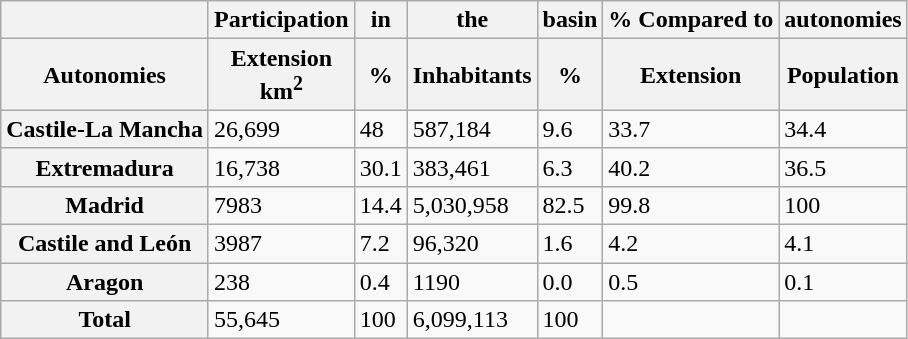<table class="wikitable">
<tr>
<th></th>
<th>Participation</th>
<th>in</th>
<th>the</th>
<th>basin</th>
<th>% Compared to</th>
<th>autonomies</th>
</tr>
<tr>
<th>Autonomies</th>
<th>Extension <br> km<sup>2</sup></th>
<th>%</th>
<th>Inhabitants</th>
<th>%</th>
<th>Extension</th>
<th>Population</th>
</tr>
<tr>
<th>Castile-La Mancha</th>
<td>26,699</td>
<td>48</td>
<td>587,184</td>
<td>9.6</td>
<td>33.7</td>
<td>34.4</td>
</tr>
<tr>
<th>Extremadura</th>
<td>16,738</td>
<td>30.1</td>
<td>383,461</td>
<td>6.3</td>
<td>40.2</td>
<td>36.5</td>
</tr>
<tr>
<th>Madrid</th>
<td>7983</td>
<td>14.4</td>
<td>5,030,958</td>
<td>82.5</td>
<td>99.8</td>
<td>100</td>
</tr>
<tr>
<th>Castile and León</th>
<td>3987</td>
<td>7.2</td>
<td>96,320</td>
<td>1.6</td>
<td>4.2</td>
<td>4.1</td>
</tr>
<tr>
<th>Aragon</th>
<td>238</td>
<td>0.4</td>
<td>1190</td>
<td>0.0</td>
<td>0.5</td>
<td>0.1</td>
</tr>
<tr>
<th>Total</th>
<td>55,645</td>
<td>100</td>
<td>6,099,113</td>
<td>100</td>
<td></td>
<td></td>
</tr>
</table>
